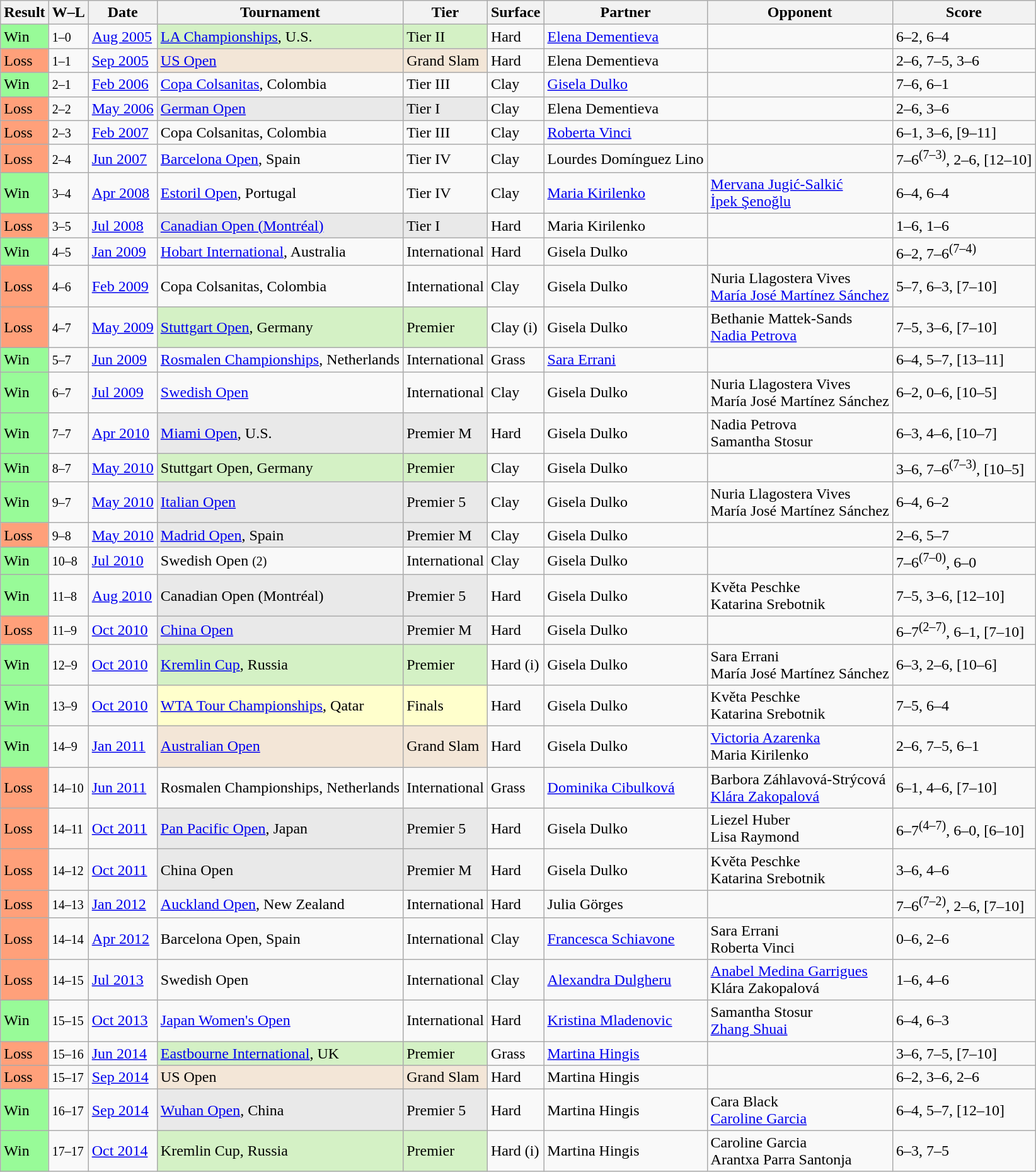<table class="sortable wikitable nowrap">
<tr>
<th>Result</th>
<th class="unsortable">W–L</th>
<th>Date</th>
<th>Tournament</th>
<th>Tier</th>
<th>Surface</th>
<th>Partner</th>
<th>Opponent</th>
<th class="unsortable">Score</th>
</tr>
<tr>
<td bgcolor=98FB98>Win</td>
<td><small>1–0</small></td>
<td><a href='#'>Aug 2005</a></td>
<td bgcolor=#d4f1c5><a href='#'>LA Championships</a>, U.S.</td>
<td bgcolor=#d4f1c5>Tier II</td>
<td>Hard</td>
<td> <a href='#'>Elena Dementieva</a></td>
<td></td>
<td>6–2, 6–4</td>
</tr>
<tr>
<td bgcolor=FFA07A>Loss</td>
<td><small>1–1</small></td>
<td><a href='#'>Sep 2005</a></td>
<td bgcolor=#f3e6d7><a href='#'>US Open</a></td>
<td bgcolor=#f3e6d7>Grand Slam</td>
<td>Hard</td>
<td> Elena Dementieva</td>
<td></td>
<td>2–6, 7–5, 3–6</td>
</tr>
<tr>
<td bgcolor=98FB98>Win</td>
<td><small>2–1</small></td>
<td><a href='#'>Feb 2006</a></td>
<td><a href='#'>Copa Colsanitas</a>, Colombia</td>
<td>Tier III</td>
<td>Clay</td>
<td> <a href='#'>Gisela Dulko</a></td>
<td></td>
<td>7–6, 6–1</td>
</tr>
<tr>
<td bgcolor=FFA07A>Loss</td>
<td><small>2–2</small></td>
<td><a href='#'>May 2006</a></td>
<td bgcolor=#e9e9e9><a href='#'>German Open</a></td>
<td bgcolor=#e9e9e9>Tier I</td>
<td>Clay</td>
<td> Elena Dementieva</td>
<td></td>
<td>2–6, 3–6</td>
</tr>
<tr>
<td bgcolor=FFA07A>Loss</td>
<td><small>2–3</small></td>
<td><a href='#'>Feb 2007</a></td>
<td>Copa Colsanitas, Colombia</td>
<td>Tier III</td>
<td>Clay</td>
<td> <a href='#'>Roberta Vinci</a></td>
<td></td>
<td>6–1, 3–6, [9–11]</td>
</tr>
<tr>
<td bgcolor=FFA07A>Loss</td>
<td><small>2–4</small></td>
<td><a href='#'>Jun 2007</a></td>
<td><a href='#'>Barcelona Open</a>, Spain</td>
<td>Tier IV</td>
<td>Clay</td>
<td> Lourdes Domínguez Lino</td>
<td></td>
<td>7–6<sup>(7–3)</sup>, 2–6, [12–10]</td>
</tr>
<tr>
<td bgcolor=98FB98>Win</td>
<td><small>3–4</small></td>
<td><a href='#'>Apr 2008</a></td>
<td><a href='#'>Estoril Open</a>, Portugal</td>
<td>Tier IV</td>
<td>Clay</td>
<td> <a href='#'>Maria Kirilenko</a></td>
<td> <a href='#'>Mervana Jugić-Salkić</a><br> <a href='#'>İpek Şenoğlu</a></td>
<td>6–4, 6–4</td>
</tr>
<tr>
<td bgcolor=FFA07A>Loss</td>
<td><small>3–5</small></td>
<td><a href='#'>Jul 2008</a></td>
<td bgcolor=#e9e9e9><a href='#'>Canadian Open (Montréal)</a></td>
<td bgcolor=#e9e9e9>Tier I</td>
<td>Hard</td>
<td> Maria Kirilenko</td>
<td></td>
<td>1–6, 1–6</td>
</tr>
<tr>
<td bgcolor=98FB98>Win</td>
<td><small>4–5</small></td>
<td><a href='#'>Jan 2009</a></td>
<td><a href='#'>Hobart International</a>, Australia</td>
<td>International</td>
<td>Hard</td>
<td> Gisela Dulko</td>
<td></td>
<td>6–2, 7–6<sup>(7–4)</sup></td>
</tr>
<tr>
<td bgcolor=FFA07A>Loss</td>
<td><small>4–6</small></td>
<td><a href='#'>Feb 2009</a></td>
<td>Copa Colsanitas, Colombia</td>
<td>International</td>
<td>Clay</td>
<td> Gisela Dulko</td>
<td> Nuria Llagostera Vives<br> <a href='#'>María José Martínez Sánchez</a></td>
<td>5–7, 6–3, [7–10]</td>
</tr>
<tr>
<td bgcolor=FFA07A>Loss</td>
<td><small>4–7</small></td>
<td><a href='#'>May 2009</a></td>
<td bgcolor=#d4f1c5><a href='#'>Stuttgart Open</a>, Germany</td>
<td bgcolor=#d4f1c5>Premier</td>
<td>Clay (i)</td>
<td> Gisela Dulko</td>
<td> Bethanie Mattek-Sands<br> <a href='#'>Nadia Petrova</a></td>
<td>7–5, 3–6, [7–10]</td>
</tr>
<tr>
<td bgcolor=98FB98>Win</td>
<td><small>5–7</small></td>
<td><a href='#'>Jun 2009</a></td>
<td><a href='#'>Rosmalen Championships</a>, Netherlands</td>
<td>International</td>
<td>Grass</td>
<td> <a href='#'>Sara Errani</a></td>
<td></td>
<td>6–4, 5–7, [13–11]</td>
</tr>
<tr>
<td bgcolor=98FB98>Win</td>
<td><small>6–7</small></td>
<td><a href='#'>Jul 2009</a></td>
<td><a href='#'>Swedish Open</a></td>
<td>International</td>
<td>Clay</td>
<td> Gisela Dulko</td>
<td> Nuria Llagostera Vives<br> María José Martínez Sánchez</td>
<td>6–2, 0–6, [10–5]</td>
</tr>
<tr>
<td bgcolor=98FB98>Win</td>
<td><small>7–7</small></td>
<td><a href='#'>Apr 2010</a></td>
<td bgcolor=#e9e9e9><a href='#'>Miami Open</a>, U.S.</td>
<td bgcolor=#e9e9e9>Premier M</td>
<td>Hard</td>
<td> Gisela Dulko</td>
<td> Nadia Petrova<br> Samantha Stosur</td>
<td>6–3, 4–6, [10–7]</td>
</tr>
<tr>
<td bgcolor=98FB98>Win</td>
<td><small>8–7</small></td>
<td><a href='#'>May 2010</a></td>
<td bgcolor=#d4f1c5>Stuttgart Open, Germany</td>
<td bgcolor=#d4f1c5>Premier</td>
<td>Clay</td>
<td> Gisela Dulko</td>
<td></td>
<td>3–6, 7–6<sup>(7–3)</sup>, [10–5]</td>
</tr>
<tr>
<td bgcolor=98FB98>Win</td>
<td><small>9–7</small></td>
<td><a href='#'>May 2010</a></td>
<td bgcolor=#e9e9e9><a href='#'>Italian Open</a></td>
<td bgcolor=#e9e9e9>Premier 5</td>
<td>Clay</td>
<td> Gisela Dulko</td>
<td> Nuria Llagostera Vives<br> María José Martínez Sánchez</td>
<td>6–4, 6–2</td>
</tr>
<tr>
<td bgcolor=FFA07A>Loss</td>
<td><small>9–8</small></td>
<td><a href='#'>May 2010</a></td>
<td bgcolor=#e9e9e9><a href='#'>Madrid Open</a>, Spain</td>
<td bgcolor=#e9e9e9>Premier M</td>
<td>Clay</td>
<td> Gisela Dulko</td>
<td></td>
<td>2–6, 5–7</td>
</tr>
<tr>
<td bgcolor=98FB98>Win</td>
<td><small>10–8</small></td>
<td><a href='#'>Jul 2010</a></td>
<td>Swedish Open <small>(2)</small></td>
<td>International</td>
<td>Clay</td>
<td> Gisela Dulko</td>
<td></td>
<td>7–6<sup>(7–0)</sup>, 6–0</td>
</tr>
<tr>
<td bgcolor=98FB98>Win</td>
<td><small>11–8</small></td>
<td><a href='#'>Aug 2010</a></td>
<td bgcolor=#e9e9e9>Canadian Open (Montréal)</td>
<td bgcolor=#e9e9e9>Premier 5</td>
<td>Hard</td>
<td> Gisela Dulko</td>
<td> Květa Peschke<br> Katarina Srebotnik</td>
<td>7–5, 3–6, [12–10]</td>
</tr>
<tr>
<td bgcolor=FFA07A>Loss</td>
<td><small>11–9</small></td>
<td><a href='#'>Oct 2010</a></td>
<td bgcolor=#e9e9e9><a href='#'>China Open</a></td>
<td bgcolor=#e9e9e9>Premier M</td>
<td>Hard</td>
<td> Gisela Dulko</td>
<td></td>
<td>6–7<sup>(2–7)</sup>, 6–1, [7–10]</td>
</tr>
<tr>
<td bgcolor=98FB98>Win</td>
<td><small>12–9</small></td>
<td><a href='#'>Oct 2010</a></td>
<td bgcolor=#d4f1c5><a href='#'>Kremlin Cup</a>, Russia</td>
<td bgcolor=#d4f1c5>Premier</td>
<td>Hard (i)</td>
<td> Gisela Dulko</td>
<td> Sara Errani<br> María José Martínez Sánchez</td>
<td>6–3, 2–6, [10–6]</td>
</tr>
<tr>
<td bgcolor=98FB98>Win</td>
<td><small>13–9</small></td>
<td><a href='#'>Oct 2010</a></td>
<td bgcolor=#ffffcc><a href='#'>WTA Tour Championships</a>, Qatar</td>
<td bgcolor=#ffffcc>Finals</td>
<td>Hard</td>
<td> Gisela Dulko</td>
<td> Květa Peschke<br> Katarina Srebotnik</td>
<td>7–5, 6–4</td>
</tr>
<tr>
<td bgcolor=98FB98>Win</td>
<td><small>14–9</small></td>
<td><a href='#'>Jan 2011</a></td>
<td bgcolor=#f3e6d7><a href='#'>Australian Open</a></td>
<td bgcolor=#f3e6d7>Grand Slam</td>
<td>Hard</td>
<td> Gisela Dulko</td>
<td> <a href='#'>Victoria Azarenka</a><br> Maria Kirilenko</td>
<td>2–6, 7–5, 6–1</td>
</tr>
<tr>
<td bgcolor=FFA07A>Loss</td>
<td><small>14–10</small></td>
<td><a href='#'>Jun 2011</a></td>
<td>Rosmalen Championships, Netherlands</td>
<td>International</td>
<td>Grass</td>
<td> <a href='#'>Dominika Cibulková</a></td>
<td> Barbora Záhlavová-Strýcová<br> <a href='#'>Klára Zakopalová</a></td>
<td>6–1, 4–6, [7–10]</td>
</tr>
<tr>
<td bgcolor=FFA07A>Loss</td>
<td><small>14–11</small></td>
<td><a href='#'>Oct 2011</a></td>
<td bgcolor=#e9e9e9><a href='#'>Pan Pacific Open</a>, Japan</td>
<td bgcolor=#e9e9e9>Premier 5</td>
<td>Hard</td>
<td> Gisela Dulko</td>
<td> Liezel Huber<br> Lisa Raymond</td>
<td>6–7<sup>(4–7)</sup>, 6–0, [6–10]</td>
</tr>
<tr>
<td bgcolor=FFA07A>Loss</td>
<td><small>14–12</small></td>
<td><a href='#'>Oct 2011</a></td>
<td bgcolor=#e9e9e9>China Open</td>
<td bgcolor=#e9e9e9>Premier M</td>
<td>Hard</td>
<td> Gisela Dulko</td>
<td> Květa Peschke<br> Katarina Srebotnik</td>
<td>3–6, 4–6</td>
</tr>
<tr>
<td bgcolor=FFA07A>Loss</td>
<td><small>14–13</small></td>
<td><a href='#'>Jan 2012</a></td>
<td><a href='#'>Auckland Open</a>, New Zealand</td>
<td>International</td>
<td>Hard</td>
<td> Julia Görges</td>
<td></td>
<td>7–6<sup>(7–2)</sup>, 2–6, [7–10]</td>
</tr>
<tr>
<td bgcolor=FFA07A>Loss</td>
<td><small>14–14</small></td>
<td><a href='#'>Apr 2012</a></td>
<td>Barcelona Open, Spain</td>
<td>International</td>
<td>Clay</td>
<td> <a href='#'>Francesca Schiavone</a></td>
<td> Sara Errani <br>  Roberta Vinci</td>
<td>0–6, 2–6</td>
</tr>
<tr>
<td bgcolor=ffa07a>Loss</td>
<td><small>14–15</small></td>
<td><a href='#'>Jul 2013</a></td>
<td>Swedish Open</td>
<td>International</td>
<td>Clay</td>
<td> <a href='#'>Alexandra Dulgheru</a></td>
<td> <a href='#'>Anabel Medina Garrigues</a> <br>  Klára Zakopalová</td>
<td>1–6, 4–6</td>
</tr>
<tr>
<td bgcolor=98FB98>Win</td>
<td><small>15–15</small></td>
<td><a href='#'>Oct 2013</a></td>
<td><a href='#'>Japan Women's Open</a></td>
<td>International</td>
<td>Hard</td>
<td> <a href='#'>Kristina Mladenovic</a></td>
<td> Samantha Stosur<br> <a href='#'>Zhang Shuai</a></td>
<td>6–4, 6–3</td>
</tr>
<tr>
<td bgcolor=ffa07a>Loss</td>
<td><small>15–16</small></td>
<td><a href='#'>Jun 2014</a></td>
<td bgcolor=#d4f1c5><a href='#'>Eastbourne International</a>, UK</td>
<td bgcolor=#d4f1c5>Premier</td>
<td>Grass</td>
<td> <a href='#'>Martina Hingis</a></td>
<td></td>
<td>3–6, 7–5, [7–10]</td>
</tr>
<tr>
<td bgcolor=ffa07a>Loss</td>
<td><small>15–17</small></td>
<td><a href='#'>Sep 2014</a></td>
<td bgcolor=#f3e6d7>US Open</td>
<td bgcolor=#f3e6d7>Grand Slam</td>
<td>Hard</td>
<td> Martina Hingis</td>
<td></td>
<td>6–2, 3–6, 2–6</td>
</tr>
<tr>
<td bgcolor=98FB98>Win</td>
<td><small>16–17</small></td>
<td><a href='#'>Sep 2014</a></td>
<td bgcolor=#e9e9e9><a href='#'>Wuhan Open</a>, China</td>
<td bgcolor=#e9e9e9>Premier 5</td>
<td>Hard</td>
<td> Martina Hingis</td>
<td> Cara Black<br> <a href='#'>Caroline Garcia</a></td>
<td>6–4, 5–7, [12–10]</td>
</tr>
<tr>
<td bgcolor=98FB98>Win</td>
<td><small>17–17</small></td>
<td><a href='#'>Oct 2014</a></td>
<td bgcolor=#D4F1C5>Kremlin Cup, Russia</td>
<td bgcolor=#D4F1C5>Premier</td>
<td>Hard (i)</td>
<td> Martina Hingis</td>
<td> Caroline Garcia<br> Arantxa Parra Santonja</td>
<td>6–3, 7–5</td>
</tr>
</table>
